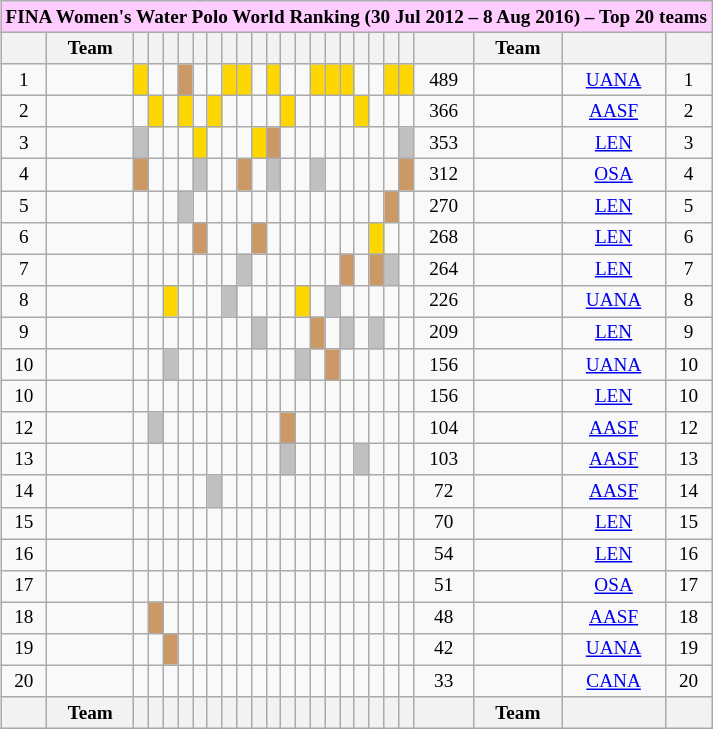<table class="wikitable" style="text-align: center; font-size: 80%; margin-left: 1em;">
<tr>
<th colspan="25" style="background-color: #ffccff;">FINA Women's Water Polo World Ranking (30 Jul 2012 – 8 Aug 2016) – Top 20 teams</th>
</tr>
<tr>
<th></th>
<th>Team</th>
<th><a href='#'></a></th>
<th><a href='#'></a></th>
<th><a href='#'></a></th>
<th><a href='#'></a></th>
<th><a href='#'></a></th>
<th><a href='#'></a></th>
<th><a href='#'></a></th>
<th><a href='#'></a></th>
<th><a href='#'></a></th>
<th><a href='#'></a></th>
<th><a href='#'></a></th>
<th><a href='#'></a></th>
<th><a href='#'></a></th>
<th><a href='#'></a></th>
<th><a href='#'></a></th>
<th><a href='#'></a></th>
<th><a href='#'></a></th>
<th><a href='#'></a></th>
<th><a href='#'></a></th>
<th></th>
<th>Team</th>
<th></th>
<th></th>
</tr>
<tr>
<td>1</td>
<td style="text-align: left;"></td>
<td style="background-color: gold;"></td>
<td></td>
<td></td>
<td style="background-color: #cc9966;"></td>
<td></td>
<td></td>
<td style="background-color: gold;"></td>
<td style="background-color: gold;"></td>
<td></td>
<td style="background-color: gold;"></td>
<td></td>
<td></td>
<td style="background-color: gold;"></td>
<td style="background-color: gold;"></td>
<td style="background-color: gold;"></td>
<td></td>
<td></td>
<td style="background-color: gold;"></td>
<td style="background-color: gold;"></td>
<td>489</td>
<td style="text-align: left;"></td>
<td><a href='#'>UANA</a></td>
<td>1</td>
</tr>
<tr>
<td>2</td>
<td style="text-align: left;"></td>
<td></td>
<td style="background-color: gold;"></td>
<td></td>
<td style="background-color: gold;"></td>
<td></td>
<td style="background-color: gold;"></td>
<td></td>
<td></td>
<td></td>
<td></td>
<td style="background-color: gold;"></td>
<td></td>
<td></td>
<td></td>
<td></td>
<td style="background-color: gold;"></td>
<td></td>
<td></td>
<td></td>
<td>366</td>
<td style="text-align: left;"></td>
<td><a href='#'>AASF</a></td>
<td>2</td>
</tr>
<tr>
<td>3</td>
<td style="text-align: left;"></td>
<td style="background-color: silver;"></td>
<td></td>
<td></td>
<td></td>
<td style="background-color: gold;"></td>
<td></td>
<td></td>
<td></td>
<td style="background-color: gold;"></td>
<td style="background-color: #cc9966;"></td>
<td></td>
<td></td>
<td></td>
<td></td>
<td></td>
<td></td>
<td></td>
<td></td>
<td style="background-color: silver;"></td>
<td>353</td>
<td style="text-align: left;"></td>
<td><a href='#'>LEN</a></td>
<td>3</td>
</tr>
<tr>
<td>4</td>
<td style="text-align: left;"></td>
<td style="background-color: #cc9966;"></td>
<td></td>
<td></td>
<td></td>
<td style="background-color: silver;"></td>
<td></td>
<td></td>
<td style="background-color: #cc9966;"></td>
<td></td>
<td style="background-color: silver;"></td>
<td></td>
<td></td>
<td style="background-color: silver;"></td>
<td></td>
<td></td>
<td></td>
<td></td>
<td></td>
<td style="background-color: #cc9966;"></td>
<td>312</td>
<td style="text-align: left;"></td>
<td><a href='#'>OSA</a></td>
<td>4</td>
</tr>
<tr>
<td>5</td>
<td style="text-align: left;"></td>
<td></td>
<td></td>
<td></td>
<td style="background-color: silver;"></td>
<td></td>
<td></td>
<td></td>
<td></td>
<td></td>
<td></td>
<td></td>
<td></td>
<td></td>
<td></td>
<td></td>
<td></td>
<td></td>
<td style="background-color: #cc9966;"></td>
<td></td>
<td>270</td>
<td style="text-align: left;"></td>
<td><a href='#'>LEN</a></td>
<td>5</td>
</tr>
<tr>
<td>6</td>
<td style="text-align: left;"></td>
<td></td>
<td></td>
<td></td>
<td></td>
<td style="background-color: #cc9966;"></td>
<td></td>
<td></td>
<td></td>
<td style="background-color: #cc9966;"></td>
<td></td>
<td></td>
<td></td>
<td></td>
<td></td>
<td></td>
<td></td>
<td style="background-color: gold;"></td>
<td></td>
<td></td>
<td>268</td>
<td style="text-align: left;"></td>
<td><a href='#'>LEN</a></td>
<td>6</td>
</tr>
<tr>
<td>7</td>
<td style="text-align: left;"></td>
<td></td>
<td></td>
<td></td>
<td></td>
<td></td>
<td></td>
<td></td>
<td style="background-color: silver;"></td>
<td></td>
<td></td>
<td></td>
<td></td>
<td></td>
<td></td>
<td style="background-color: #cc9966;"></td>
<td></td>
<td style="background-color: #cc9966;"></td>
<td style="background-color: silver;"></td>
<td></td>
<td>264</td>
<td style="text-align: left;"></td>
<td><a href='#'>LEN</a></td>
<td>7</td>
</tr>
<tr>
<td>8</td>
<td style="text-align: left;"></td>
<td></td>
<td></td>
<td style="background-color: gold;"></td>
<td></td>
<td></td>
<td></td>
<td style="background-color: silver;"></td>
<td></td>
<td></td>
<td></td>
<td></td>
<td style="background-color: gold;"></td>
<td></td>
<td style="background-color: silver;"></td>
<td></td>
<td></td>
<td></td>
<td></td>
<td></td>
<td>226</td>
<td style="text-align: left;"></td>
<td><a href='#'>UANA</a></td>
<td>8</td>
</tr>
<tr>
<td>9</td>
<td style="text-align: left;"></td>
<td></td>
<td></td>
<td></td>
<td></td>
<td></td>
<td></td>
<td></td>
<td></td>
<td style="background-color: silver;"></td>
<td></td>
<td></td>
<td></td>
<td style="background-color: #cc9966;"></td>
<td></td>
<td style="background-color: silver;"></td>
<td></td>
<td style="background-color: silver;"></td>
<td></td>
<td></td>
<td>209</td>
<td style="text-align: left;"></td>
<td><a href='#'>LEN</a></td>
<td>9</td>
</tr>
<tr>
<td>10</td>
<td style="text-align: left;"></td>
<td></td>
<td></td>
<td style="background-color: silver;"></td>
<td></td>
<td></td>
<td></td>
<td></td>
<td></td>
<td></td>
<td></td>
<td></td>
<td style="background-color: silver;"></td>
<td></td>
<td style="background-color: #cc9966;"></td>
<td></td>
<td></td>
<td></td>
<td></td>
<td></td>
<td>156</td>
<td style="text-align: left;"></td>
<td><a href='#'>UANA</a></td>
<td>10</td>
</tr>
<tr>
<td>10</td>
<td style="text-align: left;"></td>
<td></td>
<td></td>
<td></td>
<td></td>
<td></td>
<td></td>
<td></td>
<td></td>
<td></td>
<td></td>
<td></td>
<td></td>
<td></td>
<td></td>
<td></td>
<td></td>
<td></td>
<td></td>
<td></td>
<td>156</td>
<td style="text-align: left;"></td>
<td><a href='#'>LEN</a></td>
<td>10</td>
</tr>
<tr>
<td>12</td>
<td style="text-align: left;"></td>
<td></td>
<td style="background-color: silver;"></td>
<td></td>
<td></td>
<td></td>
<td></td>
<td></td>
<td></td>
<td></td>
<td></td>
<td style="background-color: #cc9966;"></td>
<td></td>
<td></td>
<td></td>
<td></td>
<td></td>
<td></td>
<td></td>
<td></td>
<td>104</td>
<td style="text-align: left;"></td>
<td><a href='#'>AASF</a></td>
<td>12</td>
</tr>
<tr>
<td>13</td>
<td style="text-align: left;"></td>
<td></td>
<td></td>
<td></td>
<td></td>
<td></td>
<td></td>
<td></td>
<td></td>
<td></td>
<td></td>
<td style="background-color: silver;"></td>
<td></td>
<td></td>
<td></td>
<td></td>
<td style="background-color: silver;"></td>
<td></td>
<td></td>
<td></td>
<td>103</td>
<td style="text-align: left;"></td>
<td><a href='#'>AASF</a></td>
<td>13</td>
</tr>
<tr>
<td>14</td>
<td style="text-align: left;"></td>
<td></td>
<td></td>
<td></td>
<td></td>
<td></td>
<td style="background-color: silver;"></td>
<td></td>
<td></td>
<td></td>
<td></td>
<td></td>
<td></td>
<td></td>
<td></td>
<td></td>
<td></td>
<td></td>
<td></td>
<td></td>
<td>72</td>
<td style="text-align: left;"></td>
<td><a href='#'>AASF</a></td>
<td>14</td>
</tr>
<tr>
<td>15</td>
<td style="text-align: left;"></td>
<td></td>
<td></td>
<td></td>
<td></td>
<td></td>
<td></td>
<td></td>
<td></td>
<td></td>
<td></td>
<td></td>
<td></td>
<td></td>
<td></td>
<td></td>
<td></td>
<td></td>
<td></td>
<td></td>
<td>70</td>
<td style="text-align: left;"></td>
<td><a href='#'>LEN</a></td>
<td>15</td>
</tr>
<tr>
<td>16</td>
<td style="text-align: left;"></td>
<td></td>
<td></td>
<td></td>
<td></td>
<td></td>
<td></td>
<td></td>
<td></td>
<td></td>
<td></td>
<td></td>
<td></td>
<td></td>
<td></td>
<td></td>
<td></td>
<td></td>
<td></td>
<td></td>
<td>54</td>
<td style="text-align: left;"></td>
<td><a href='#'>LEN</a></td>
<td>16</td>
</tr>
<tr>
<td>17</td>
<td style="text-align: left;"></td>
<td></td>
<td></td>
<td></td>
<td></td>
<td></td>
<td></td>
<td></td>
<td></td>
<td></td>
<td></td>
<td></td>
<td></td>
<td></td>
<td></td>
<td></td>
<td></td>
<td></td>
<td></td>
<td></td>
<td>51</td>
<td style="text-align: left;"></td>
<td><a href='#'>OSA</a></td>
<td>17</td>
</tr>
<tr>
<td>18</td>
<td style="text-align: left;"></td>
<td></td>
<td style="background-color: #cc9966;"></td>
<td></td>
<td></td>
<td></td>
<td></td>
<td></td>
<td></td>
<td></td>
<td></td>
<td></td>
<td></td>
<td></td>
<td></td>
<td></td>
<td></td>
<td></td>
<td></td>
<td></td>
<td>48</td>
<td style="text-align: left;"></td>
<td><a href='#'>AASF</a></td>
<td>18</td>
</tr>
<tr>
<td>19</td>
<td style="text-align: left;"></td>
<td></td>
<td></td>
<td style="background-color: #cc9966;"></td>
<td></td>
<td></td>
<td></td>
<td></td>
<td></td>
<td></td>
<td></td>
<td></td>
<td></td>
<td></td>
<td></td>
<td></td>
<td></td>
<td></td>
<td></td>
<td></td>
<td>42</td>
<td style="text-align: left;"></td>
<td><a href='#'>UANA</a></td>
<td>19</td>
</tr>
<tr>
<td>20</td>
<td style="text-align: left;"></td>
<td></td>
<td></td>
<td></td>
<td></td>
<td></td>
<td></td>
<td></td>
<td></td>
<td></td>
<td></td>
<td></td>
<td></td>
<td></td>
<td></td>
<td></td>
<td></td>
<td></td>
<td></td>
<td></td>
<td>33</td>
<td style="text-align: left;"></td>
<td><a href='#'>CANA</a></td>
<td>20</td>
</tr>
<tr>
<th></th>
<th>Team</th>
<th><a href='#'></a></th>
<th><a href='#'></a></th>
<th><a href='#'></a></th>
<th><a href='#'></a></th>
<th><a href='#'></a></th>
<th><a href='#'></a></th>
<th><a href='#'></a></th>
<th><a href='#'></a></th>
<th><a href='#'></a></th>
<th><a href='#'></a></th>
<th><a href='#'></a></th>
<th><a href='#'></a></th>
<th><a href='#'></a></th>
<th><a href='#'></a></th>
<th><a href='#'></a></th>
<th><a href='#'></a></th>
<th><a href='#'></a></th>
<th><a href='#'></a></th>
<th><a href='#'></a></th>
<th></th>
<th>Team</th>
<th></th>
<th></th>
</tr>
</table>
